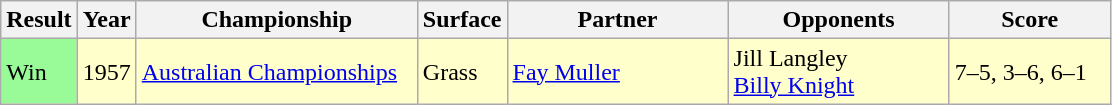<table class="sortable wikitable">
<tr>
<th style="width:40px">Result</th>
<th style="width:30px">Year</th>
<th style="width:180px">Championship</th>
<th style="width:50px">Surface</th>
<th style="width:140px">Partner</th>
<th style="width:140px">Opponents</th>
<th style="width:100px" class="unsortable">Score</th>
</tr>
<tr style="background:#ffc;">
<td style="background:#98fb98;">Win</td>
<td>1957</td>
<td><a href='#'>Australian Championships</a></td>
<td>Grass</td>
<td> <a href='#'>Fay Muller</a></td>
<td> Jill Langley <br>  <a href='#'>Billy Knight</a></td>
<td>7–5, 3–6, 6–1</td>
</tr>
</table>
